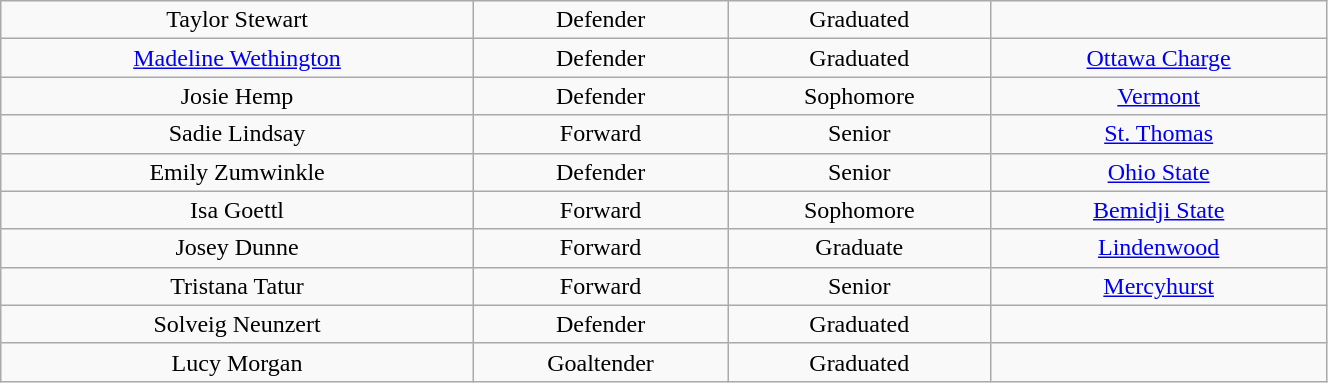<table class="wikitable" width="70%" style="text-align:center;">
<tr>
<td>Taylor Stewart</td>
<td>Defender</td>
<td>Graduated</td>
<td></td>
</tr>
<tr>
<td><a href='#'>Madeline Wethington</a></td>
<td>Defender</td>
<td>Graduated</td>
<td><a href='#'>Ottawa Charge</a></td>
</tr>
<tr>
<td>Josie Hemp</td>
<td>Defender</td>
<td>Sophomore</td>
<td><a href='#'>Vermont</a></td>
</tr>
<tr>
<td>Sadie Lindsay</td>
<td>Forward</td>
<td>Senior</td>
<td><a href='#'>St. Thomas</a></td>
</tr>
<tr>
<td>Emily Zumwinkle</td>
<td>Defender</td>
<td>Senior</td>
<td><a href='#'>Ohio State</a></td>
</tr>
<tr>
<td>Isa Goettl</td>
<td>Forward</td>
<td>Sophomore</td>
<td><a href='#'>Bemidji State</a></td>
</tr>
<tr>
<td>Josey Dunne</td>
<td>Forward</td>
<td>Graduate</td>
<td><a href='#'>Lindenwood</a></td>
</tr>
<tr>
<td>Tristana Tatur</td>
<td>Forward</td>
<td>Senior</td>
<td><a href='#'>Mercyhurst</a></td>
</tr>
<tr>
<td>Solveig Neunzert</td>
<td>Defender</td>
<td>Graduated</td>
<td></td>
</tr>
<tr>
<td>Lucy Morgan</td>
<td>Goaltender</td>
<td>Graduated</td>
<td></td>
</tr>
</table>
